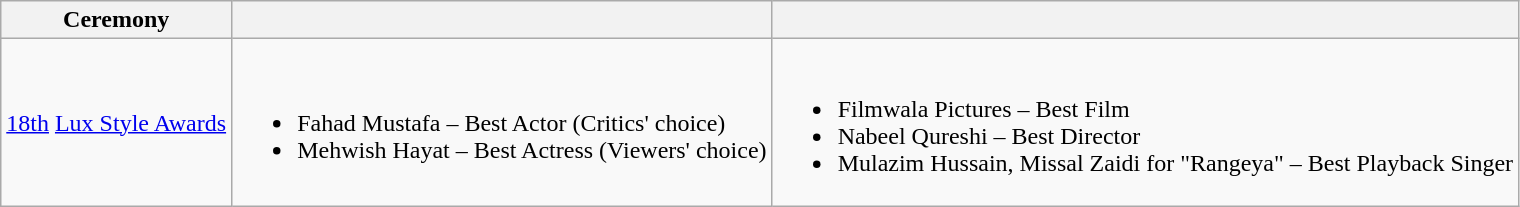<table class="wikitable">
<tr>
<th>Ceremony</th>
<th></th>
<th></th>
</tr>
<tr>
<td><a href='#'>18th</a> <a href='#'>Lux Style Awards</a><br></td>
<td><br><ul><li>Fahad Mustafa – Best Actor (Critics' choice)</li><li>Mehwish Hayat – Best Actress (Viewers' choice)</li></ul></td>
<td><br><ul><li>Filmwala Pictures – Best Film</li><li>Nabeel Qureshi – Best Director</li><li>Mulazim Hussain, Missal Zaidi for "Rangeya" – Best Playback Singer</li></ul></td>
</tr>
</table>
